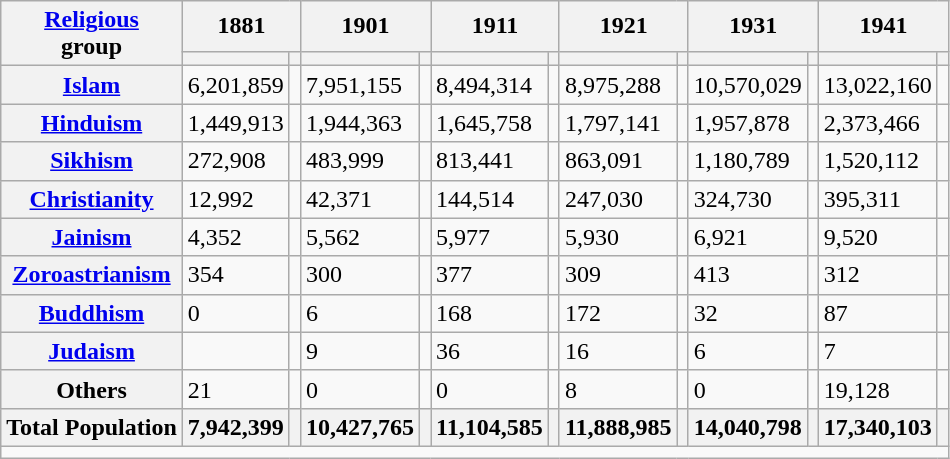<table class="wikitable sortable">
<tr>
<th rowspan="2"><a href='#'>Religious</a><br>group</th>
<th colspan="2">1881</th>
<th colspan="2">1901</th>
<th colspan="2">1911</th>
<th colspan="2">1921</th>
<th colspan="2">1931</th>
<th colspan="2">1941</th>
</tr>
<tr>
<th><a href='#'></a></th>
<th></th>
<th></th>
<th></th>
<th></th>
<th></th>
<th></th>
<th></th>
<th></th>
<th></th>
<th></th>
<th></th>
</tr>
<tr>
<th><a href='#'>Islam</a> </th>
<td>6,201,859</td>
<td></td>
<td>7,951,155</td>
<td></td>
<td>8,494,314</td>
<td></td>
<td>8,975,288</td>
<td></td>
<td>10,570,029</td>
<td></td>
<td>13,022,160</td>
<td></td>
</tr>
<tr>
<th><a href='#'>Hinduism</a> </th>
<td>1,449,913</td>
<td></td>
<td>1,944,363</td>
<td></td>
<td>1,645,758</td>
<td></td>
<td>1,797,141</td>
<td></td>
<td>1,957,878</td>
<td></td>
<td>2,373,466</td>
<td></td>
</tr>
<tr>
<th><a href='#'>Sikhism</a> </th>
<td>272,908</td>
<td></td>
<td>483,999</td>
<td></td>
<td>813,441</td>
<td></td>
<td>863,091</td>
<td></td>
<td>1,180,789</td>
<td></td>
<td>1,520,112</td>
<td></td>
</tr>
<tr>
<th><a href='#'>Christianity</a> </th>
<td>12,992</td>
<td></td>
<td>42,371</td>
<td></td>
<td>144,514</td>
<td></td>
<td>247,030</td>
<td></td>
<td>324,730</td>
<td></td>
<td>395,311</td>
<td></td>
</tr>
<tr>
<th><a href='#'>Jainism</a> </th>
<td>4,352</td>
<td></td>
<td>5,562</td>
<td></td>
<td>5,977</td>
<td></td>
<td>5,930</td>
<td></td>
<td>6,921</td>
<td></td>
<td>9,520</td>
<td></td>
</tr>
<tr>
<th><a href='#'>Zoroastrianism</a> </th>
<td>354</td>
<td></td>
<td>300</td>
<td></td>
<td>377</td>
<td></td>
<td>309</td>
<td></td>
<td>413</td>
<td></td>
<td>312</td>
<td></td>
</tr>
<tr>
<th><a href='#'>Buddhism</a> </th>
<td>0</td>
<td></td>
<td>6</td>
<td></td>
<td>168</td>
<td></td>
<td>172</td>
<td></td>
<td>32</td>
<td></td>
<td>87</td>
<td></td>
</tr>
<tr>
<th><a href='#'>Judaism</a> </th>
<td></td>
<td></td>
<td>9</td>
<td></td>
<td>36</td>
<td></td>
<td>16</td>
<td></td>
<td>6</td>
<td></td>
<td>7</td>
<td></td>
</tr>
<tr>
<th>Others</th>
<td>21</td>
<td></td>
<td>0</td>
<td></td>
<td>0</td>
<td></td>
<td>8</td>
<td></td>
<td>0</td>
<td></td>
<td>19,128</td>
<td></td>
</tr>
<tr>
<th>Total Population</th>
<th>7,942,399</th>
<th></th>
<th>10,427,765</th>
<th></th>
<th>11,104,585</th>
<th></th>
<th>11,888,985</th>
<th></th>
<th>14,040,798</th>
<th></th>
<th>17,340,103</th>
<th></th>
</tr>
<tr class="sortbottom">
<td colspan="14"></td>
</tr>
</table>
